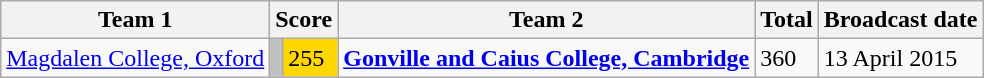<table class="wikitable">
<tr>
<th>Team 1</th>
<th colspan=2>Score</th>
<th>Team 2</th>
<th>Total</th>
<th>Broadcast date</th>
</tr>
<tr>
<td><a href='#'>Magdalen College, Oxford</a></td>
<td style="background:silver;"></td>
<td style="background:gold;">255</td>
<td><strong><a href='#'>Gonville and Caius College, Cambridge</a></strong></td>
<td>360</td>
<td>13 April 2015</td>
</tr>
</table>
